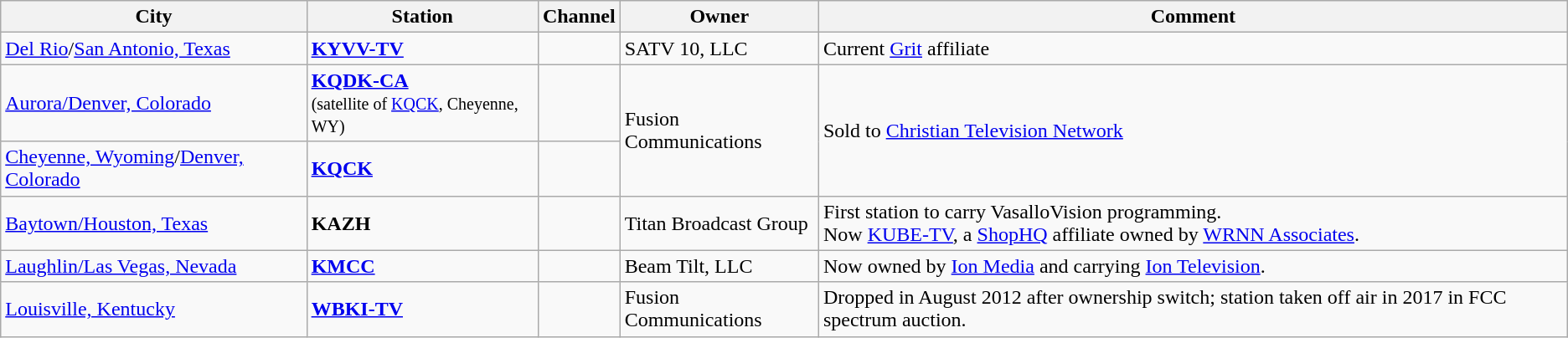<table class="wikitable sortable" border="1">
<tr>
<th>City</th>
<th>Station</th>
<th>Channel</th>
<th>Owner</th>
<th>Comment</th>
</tr>
<tr>
<td><a href='#'>Del Rio</a>/<a href='#'>San Antonio, Texas</a></td>
<td><strong><a href='#'>KYVV-TV</a></strong></td>
<td></td>
<td>SATV 10, LLC</td>
<td>Current <a href='#'>Grit</a> affiliate</td>
</tr>
<tr>
<td><a href='#'>Aurora/Denver, Colorado</a></td>
<td><strong><a href='#'>KQDK-CA</a></strong><br><small>(satellite of <a href='#'>KQCK</a>, Cheyenne, WY)</small></td>
<td></td>
<td rowspan="2">Fusion Communications</td>
<td rowspan="2">Sold to <a href='#'>Christian Television Network</a></td>
</tr>
<tr>
<td><a href='#'>Cheyenne, Wyoming</a>/<a href='#'>Denver, Colorado</a></td>
<td><strong><a href='#'>KQCK</a></strong></td>
<td></td>
</tr>
<tr>
<td><a href='#'>Baytown/Houston, Texas</a></td>
<td><strong>KAZH</strong></td>
<td></td>
<td>Titan Broadcast Group</td>
<td>First station to carry VasalloVision programming.<br>Now <a href='#'>KUBE-TV</a>, a <a href='#'>ShopHQ</a> affiliate owned by <a href='#'>WRNN Associates</a>.</td>
</tr>
<tr>
<td><a href='#'>Laughlin/Las Vegas, Nevada</a></td>
<td><strong><a href='#'>KMCC</a></strong></td>
<td></td>
<td>Beam Tilt, LLC</td>
<td>Now owned by <a href='#'>Ion Media</a> and carrying <a href='#'>Ion Television</a>.</td>
</tr>
<tr>
<td><a href='#'>Louisville, Kentucky</a></td>
<td><strong><a href='#'>WBKI-TV</a></strong></td>
<td></td>
<td>Fusion Communications</td>
<td>Dropped in August 2012 after ownership switch; station taken off air in 2017 in FCC spectrum auction.</td>
</tr>
</table>
